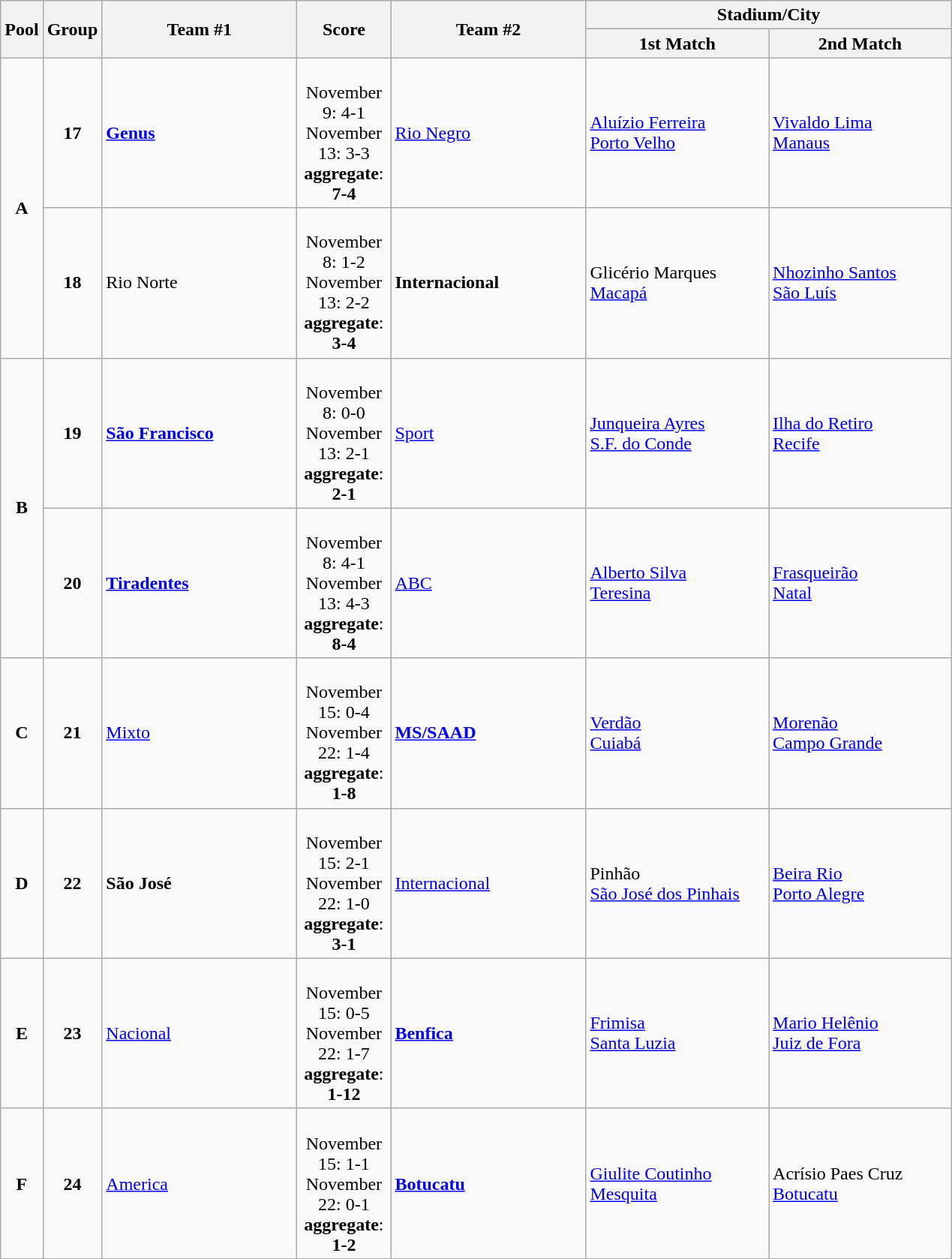<table class="wikitable">
<tr>
<th width="20" rowspan=2>Pool</th>
<th width="20" rowspan=2>Group</th>
<th width="166" rowspan=2>Team #1</th>
<th width="76" rowspan=2>Score</th>
<th width="166" rowspan=2>Team #2</th>
<th colspan=2>Stadium/City</th>
</tr>
<tr>
<th width="155">1st Match</th>
<th width="155">2nd Match</th>
</tr>
<tr>
<td rowspan=2 style="text-align:center"><strong>A</strong></td>
<td style="text-align:center"><strong>17</strong></td>
<td> <strong><a href='#'>Genus</a></strong></td>
<td style="text-align:center"><br>November 9: 4-1<br>
November 13: 3-3<br>
<strong>aggregate</strong>: <strong>7-4</strong></td>
<td> <a href='#'>Rio Negro</a></td>
<td><a href='#'>Aluízio Ferreira</a> <br>  <a href='#'>Porto Velho</a></td>
<td><a href='#'>Vivaldo Lima</a> <br>  <a href='#'>Manaus</a></td>
</tr>
<tr>
<td style="text-align:center"><strong>18</strong></td>
<td> Rio Norte</td>
<td style="text-align:center"><br>November 8: 1-2<br>
November 13: 2-2<br>
<strong>aggregate</strong>: <strong>3-4</strong></td>
<td> <strong>Internacional</strong></td>
<td>Glicério Marques <br>  <a href='#'>Macapá</a></td>
<td><a href='#'>Nhozinho Santos</a> <br>  <a href='#'>São Luís</a></td>
</tr>
<tr>
<td rowspan=2 style="text-align:center"><strong>B</strong></td>
<td style="text-align:center"><strong>19</strong></td>
<td> <strong><a href='#'>São Francisco</a></strong></td>
<td style="text-align:center"><br>November 8: 0-0<br>
November 13: 2-1<br>
<strong>aggregate</strong>: <strong>2-1</strong></td>
<td> <a href='#'>Sport</a></td>
<td><a href='#'>Junqueira Ayres</a> <br>  <a href='#'>S.F. do Conde</a></td>
<td><a href='#'>Ilha do Retiro</a> <br>  <a href='#'>Recife</a></td>
</tr>
<tr>
<td style="text-align:center"><strong>20</strong></td>
<td> <strong><a href='#'>Tiradentes</a></strong></td>
<td style="text-align:center"><br>November 8: 4-1<br>
November 13: 4-3<br>
<strong>aggregate</strong>: <strong>8-4</strong></td>
<td> <a href='#'>ABC</a></td>
<td><a href='#'>Alberto Silva</a> <br>  <a href='#'>Teresina</a></td>
<td><a href='#'>Frasqueirão</a> <br>  <a href='#'>Natal</a></td>
</tr>
<tr>
<td style="text-align:center"><strong>C</strong></td>
<td style="text-align:center"><strong>21</strong></td>
<td> <a href='#'>Mixto</a></td>
<td style="text-align:center"><br>November 15: 0-4<br>
November 22: 1-4<br>
<strong>aggregate</strong>: <strong>1-8</strong></td>
<td> <strong><a href='#'>MS/SAAD</a></strong></td>
<td><a href='#'>Verdão</a> <br>  <a href='#'>Cuiabá</a></td>
<td><a href='#'>Morenão</a> <br>  <a href='#'>Campo Grande</a></td>
</tr>
<tr>
<td style="text-align:center"><strong>D</strong></td>
<td style="text-align:center"><strong>22</strong></td>
<td> <strong>São José</strong></td>
<td style="text-align:center"><br>November 15: 2-1<br>
November 22: 1-0<br>
<strong>aggregate</strong>: <strong>3-1</strong></td>
<td> <a href='#'>Internacional</a></td>
<td>Pinhão <br>  <a href='#'>São José dos Pinhais</a></td>
<td><a href='#'>Beira Rio</a> <br>  <a href='#'>Porto Alegre</a></td>
</tr>
<tr>
<td style="text-align:center"><strong>E</strong></td>
<td style="text-align:center"><strong>23</strong></td>
<td> <a href='#'>Nacional</a></td>
<td style="text-align:center"><br>November 15: 0-5<br>
November 22: 1-7<br>
<strong>aggregate</strong>: <strong>1-12</strong></td>
<td> <strong><a href='#'>Benfica</a></strong></td>
<td><a href='#'>Frimisa</a> <br>  <a href='#'>Santa Luzia</a></td>
<td><a href='#'>Mario Helênio</a> <br>  <a href='#'>Juiz de Fora</a></td>
</tr>
<tr>
<td style="text-align:center"><strong>F</strong></td>
<td style="text-align:center"><strong>24</strong></td>
<td> <a href='#'>America</a></td>
<td style="text-align:center"><br>November 15: 1-1<br>
November 22: 0-1<br>
<strong>aggregate</strong>: <strong>1-2</strong></td>
<td> <strong><a href='#'>Botucatu</a></strong></td>
<td><a href='#'>Giulite Coutinho</a> <br>  <a href='#'>Mesquita</a></td>
<td>Acrísio Paes Cruz <br>  <a href='#'>Botucatu</a></td>
</tr>
</table>
